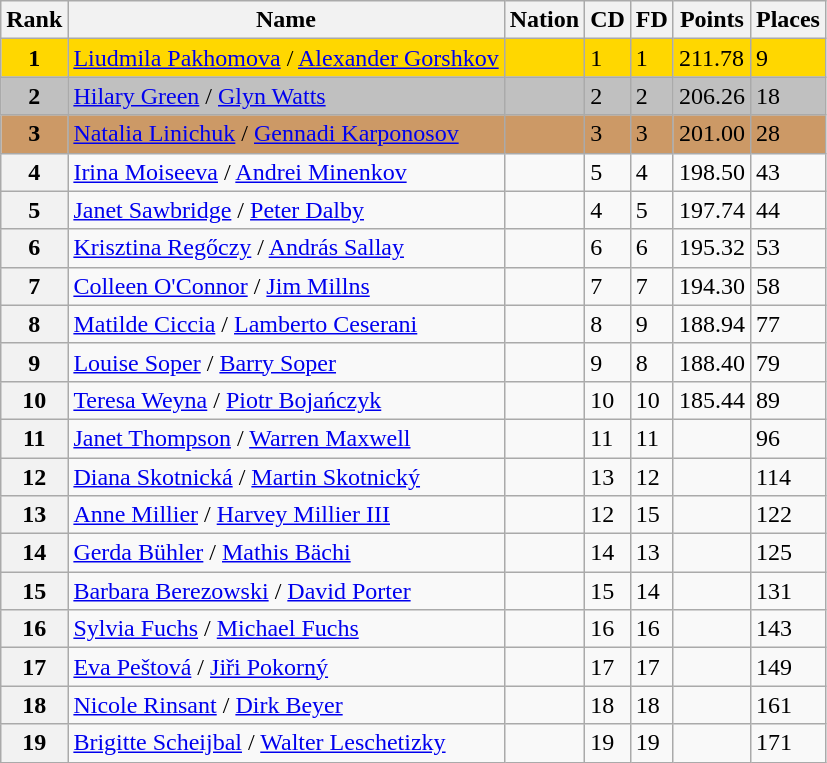<table class="wikitable">
<tr>
<th>Rank</th>
<th>Name</th>
<th>Nation</th>
<th>CD</th>
<th>FD</th>
<th>Points</th>
<th>Places</th>
</tr>
<tr bgcolor=gold>
<td align=center><strong>1</strong></td>
<td><a href='#'>Liudmila Pakhomova</a> / <a href='#'>Alexander Gorshkov</a></td>
<td></td>
<td>1</td>
<td>1</td>
<td>211.78</td>
<td>9</td>
</tr>
<tr bgcolor=silver>
<td align=center><strong>2</strong></td>
<td><a href='#'>Hilary Green</a> / <a href='#'>Glyn Watts</a></td>
<td></td>
<td>2</td>
<td>2</td>
<td>206.26</td>
<td>18</td>
</tr>
<tr bgcolor=cc9966>
<td align=center><strong>3</strong></td>
<td><a href='#'>Natalia Linichuk</a> / <a href='#'>Gennadi Karponosov</a></td>
<td></td>
<td>3</td>
<td>3</td>
<td>201.00</td>
<td>28</td>
</tr>
<tr>
<th>4</th>
<td><a href='#'>Irina Moiseeva</a> / <a href='#'>Andrei Minenkov</a></td>
<td></td>
<td>5</td>
<td>4</td>
<td>198.50</td>
<td>43</td>
</tr>
<tr>
<th>5</th>
<td><a href='#'>Janet Sawbridge</a> / <a href='#'>Peter Dalby</a></td>
<td></td>
<td>4</td>
<td>5</td>
<td>197.74</td>
<td>44</td>
</tr>
<tr>
<th>6</th>
<td><a href='#'>Krisztina Regőczy</a> / <a href='#'>András Sallay</a></td>
<td></td>
<td>6</td>
<td>6</td>
<td>195.32</td>
<td>53</td>
</tr>
<tr>
<th>7</th>
<td><a href='#'>Colleen O'Connor</a> / <a href='#'>Jim Millns</a></td>
<td></td>
<td>7</td>
<td>7</td>
<td>194.30</td>
<td>58</td>
</tr>
<tr>
<th>8</th>
<td><a href='#'>Matilde Ciccia</a> / <a href='#'>Lamberto Ceserani</a></td>
<td></td>
<td>8</td>
<td>9</td>
<td>188.94</td>
<td>77</td>
</tr>
<tr>
<th>9</th>
<td><a href='#'>Louise Soper</a> / <a href='#'>Barry Soper</a></td>
<td></td>
<td>9</td>
<td>8</td>
<td>188.40</td>
<td>79</td>
</tr>
<tr>
<th>10</th>
<td><a href='#'>Teresa Weyna</a> / <a href='#'>Piotr Bojańczyk</a></td>
<td></td>
<td>10</td>
<td>10</td>
<td>185.44</td>
<td>89</td>
</tr>
<tr>
<th>11</th>
<td><a href='#'>Janet Thompson</a> / <a href='#'>Warren Maxwell</a></td>
<td></td>
<td>11</td>
<td>11</td>
<td></td>
<td>96</td>
</tr>
<tr>
<th>12</th>
<td><a href='#'>Diana Skotnická</a> / <a href='#'>Martin Skotnický</a></td>
<td></td>
<td>13</td>
<td>12</td>
<td></td>
<td>114</td>
</tr>
<tr>
<th>13</th>
<td><a href='#'>Anne Millier</a> / <a href='#'>Harvey Millier III</a></td>
<td></td>
<td>12</td>
<td>15</td>
<td></td>
<td>122</td>
</tr>
<tr>
<th>14</th>
<td><a href='#'>Gerda Bühler</a> / <a href='#'>Mathis Bächi</a></td>
<td></td>
<td>14</td>
<td>13</td>
<td></td>
<td>125</td>
</tr>
<tr>
<th>15</th>
<td><a href='#'>Barbara Berezowski</a> / <a href='#'>David Porter</a></td>
<td></td>
<td>15</td>
<td>14</td>
<td></td>
<td>131</td>
</tr>
<tr>
<th>16</th>
<td><a href='#'>Sylvia Fuchs</a> / <a href='#'>Michael Fuchs</a></td>
<td></td>
<td>16</td>
<td>16</td>
<td></td>
<td>143</td>
</tr>
<tr>
<th>17</th>
<td><a href='#'>Eva Peštová</a> / <a href='#'>Jiři Pokorný</a></td>
<td></td>
<td>17</td>
<td>17</td>
<td></td>
<td>149</td>
</tr>
<tr>
<th>18</th>
<td><a href='#'>Nicole Rinsant</a> / <a href='#'>Dirk Beyer</a></td>
<td></td>
<td>18</td>
<td>18</td>
<td></td>
<td>161</td>
</tr>
<tr>
<th>19</th>
<td><a href='#'>Brigitte Scheijbal</a> / <a href='#'>Walter Leschetizky</a></td>
<td></td>
<td>19</td>
<td>19</td>
<td></td>
<td>171</td>
</tr>
</table>
